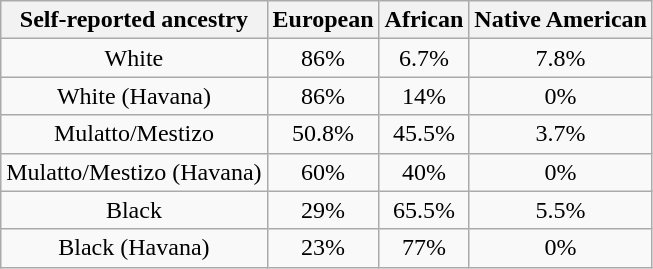<table class="wikitable sortable" style="text-align:center; font-size: 100%;">
<tr>
<th>Self-reported ancestry</th>
<th>European</th>
<th>African</th>
<th>Native American</th>
</tr>
<tr>
<td>White</td>
<td>86%</td>
<td>6.7%</td>
<td>7.8%</td>
</tr>
<tr>
<td>White (Havana)</td>
<td>86%</td>
<td>14%</td>
<td>0%</td>
</tr>
<tr>
<td>Mulatto/Mestizo</td>
<td>50.8%</td>
<td>45.5%</td>
<td>3.7%</td>
</tr>
<tr>
<td>Mulatto/Mestizo (Havana)</td>
<td>60%</td>
<td>40%</td>
<td>0%</td>
</tr>
<tr>
<td>Black</td>
<td>29%</td>
<td>65.5%</td>
<td>5.5%</td>
</tr>
<tr>
<td>Black (Havana)</td>
<td>23%</td>
<td>77%</td>
<td>0%</td>
</tr>
</table>
